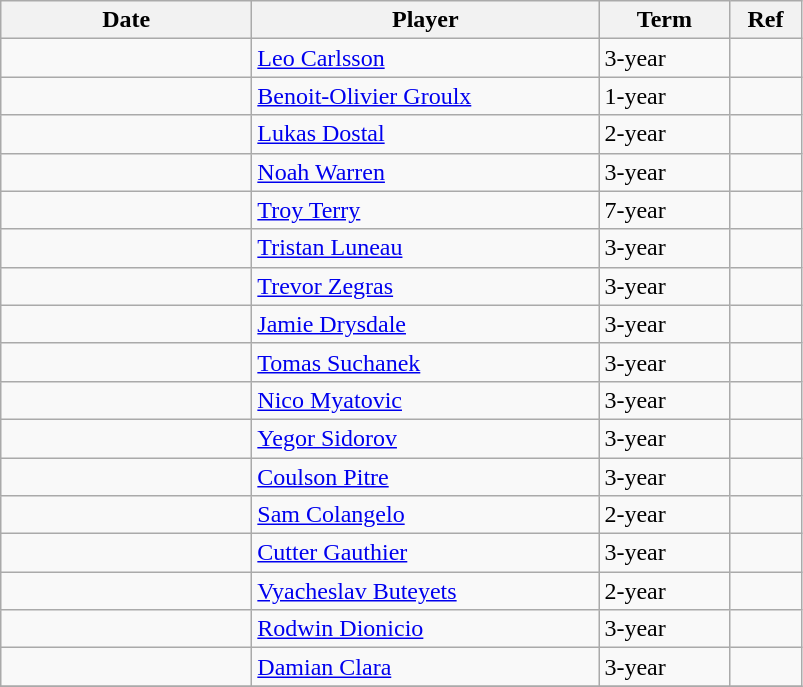<table class="wikitable">
<tr>
<th style="width: 10em;">Date</th>
<th style="width: 14em;">Player</th>
<th style="width: 5em;">Term</th>
<th style="width: 2.5em;">Ref</th>
</tr>
<tr>
<td></td>
<td><a href='#'>Leo Carlsson</a></td>
<td>3-year</td>
<td></td>
</tr>
<tr>
<td></td>
<td><a href='#'>Benoit-Olivier Groulx</a></td>
<td>1-year</td>
<td></td>
</tr>
<tr>
<td></td>
<td><a href='#'>Lukas Dostal</a></td>
<td>2-year</td>
<td></td>
</tr>
<tr>
<td></td>
<td><a href='#'>Noah Warren</a></td>
<td>3-year</td>
<td></td>
</tr>
<tr>
<td></td>
<td><a href='#'>Troy Terry</a></td>
<td>7-year</td>
<td></td>
</tr>
<tr>
<td></td>
<td><a href='#'>Tristan Luneau</a></td>
<td>3-year</td>
<td></td>
</tr>
<tr>
<td></td>
<td><a href='#'>Trevor Zegras</a></td>
<td>3-year</td>
<td></td>
</tr>
<tr>
<td></td>
<td><a href='#'>Jamie Drysdale</a></td>
<td>3-year</td>
<td></td>
</tr>
<tr>
<td></td>
<td><a href='#'>Tomas Suchanek</a></td>
<td>3-year</td>
<td></td>
</tr>
<tr>
<td></td>
<td><a href='#'>Nico Myatovic</a></td>
<td>3-year</td>
<td></td>
</tr>
<tr>
<td></td>
<td><a href='#'>Yegor Sidorov</a></td>
<td>3-year</td>
<td></td>
</tr>
<tr>
<td></td>
<td><a href='#'>Coulson Pitre</a></td>
<td>3-year</td>
<td></td>
</tr>
<tr>
<td></td>
<td><a href='#'>Sam Colangelo</a></td>
<td>2-year</td>
<td></td>
</tr>
<tr>
<td></td>
<td><a href='#'>Cutter Gauthier</a></td>
<td>3-year</td>
<td></td>
</tr>
<tr>
<td></td>
<td><a href='#'>Vyacheslav Buteyets</a></td>
<td>2-year</td>
<td></td>
</tr>
<tr>
<td></td>
<td><a href='#'>Rodwin Dionicio</a></td>
<td>3-year</td>
<td></td>
</tr>
<tr>
<td></td>
<td><a href='#'>Damian Clara</a></td>
<td>3-year</td>
<td></td>
</tr>
<tr>
</tr>
</table>
